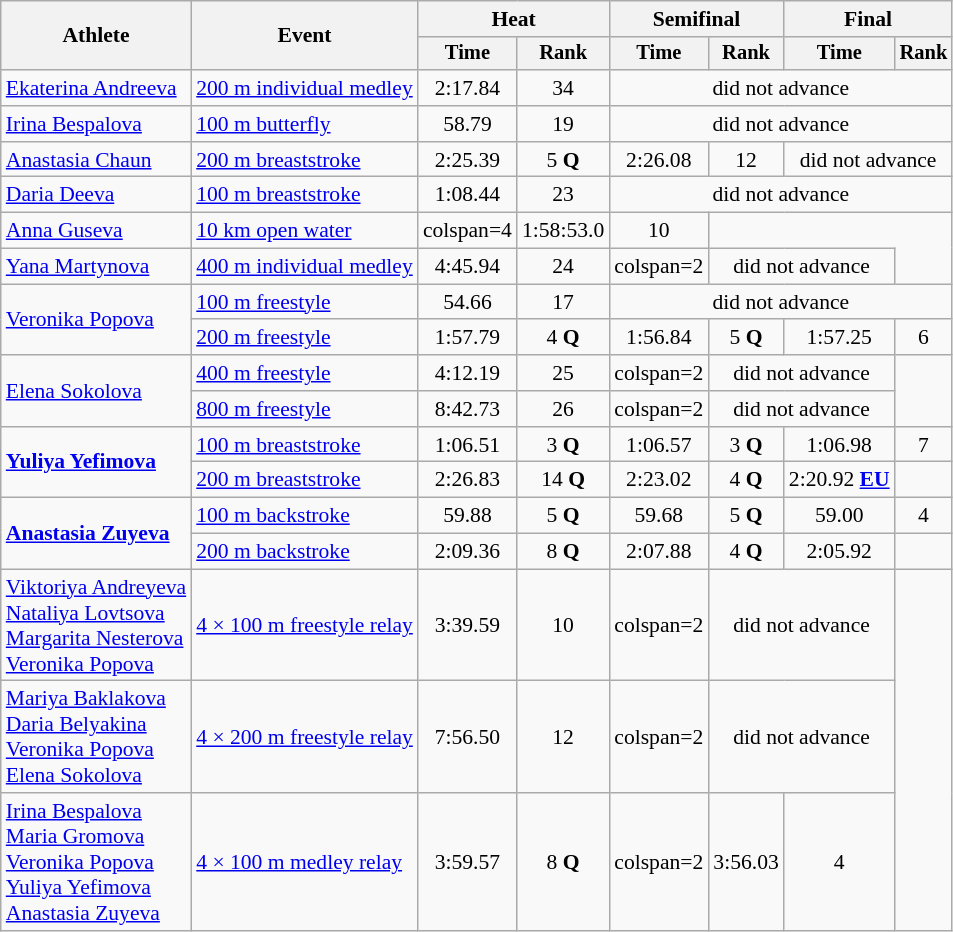<table class=wikitable style="font-size:90%">
<tr>
<th rowspan="2">Athlete</th>
<th rowspan="2">Event</th>
<th colspan="2">Heat</th>
<th colspan="2">Semifinal</th>
<th colspan="2">Final</th>
</tr>
<tr style="font-size:95%">
<th>Time</th>
<th>Rank</th>
<th>Time</th>
<th>Rank</th>
<th>Time</th>
<th>Rank</th>
</tr>
<tr align=center>
<td align=left><a href='#'>Ekaterina Andreeva</a></td>
<td align=left><a href='#'>200 m individual medley</a></td>
<td>2:17.84</td>
<td>34</td>
<td colspan=4>did not advance</td>
</tr>
<tr align=center>
<td align=left><a href='#'>Irina Bespalova</a></td>
<td align=left><a href='#'>100 m butterfly</a></td>
<td>58.79</td>
<td>19</td>
<td colspan=4>did not advance</td>
</tr>
<tr align=center>
<td align=left><a href='#'>Anastasia Chaun</a></td>
<td align=left><a href='#'>200 m breaststroke</a></td>
<td>2:25.39</td>
<td>5 <strong>Q</strong></td>
<td>2:26.08</td>
<td>12</td>
<td colspan=2>did not advance</td>
</tr>
<tr align=center>
<td align=left><a href='#'>Daria Deeva</a></td>
<td align=left><a href='#'>100 m breaststroke</a></td>
<td>1:08.44</td>
<td>23</td>
<td colspan=4>did not advance</td>
</tr>
<tr align=center>
<td align=left><a href='#'>Anna Guseva</a></td>
<td align=left><a href='#'>10 km open water</a></td>
<td>colspan=4 </td>
<td>1:58:53.0</td>
<td>10</td>
</tr>
<tr align=center>
<td align=left><a href='#'>Yana Martynova</a></td>
<td align=left><a href='#'>400 m individual medley</a></td>
<td>4:45.94</td>
<td>24</td>
<td>colspan=2 </td>
<td colspan=2>did not advance</td>
</tr>
<tr align=center>
<td align=left rowspan=2><a href='#'>Veronika Popova</a></td>
<td align=left><a href='#'>100 m freestyle</a></td>
<td>54.66</td>
<td>17</td>
<td colspan=4>did not advance</td>
</tr>
<tr align=center>
<td align=left><a href='#'>200 m freestyle</a></td>
<td>1:57.79</td>
<td>4 <strong>Q</strong></td>
<td>1:56.84</td>
<td>5 <strong>Q</strong></td>
<td>1:57.25</td>
<td>6</td>
</tr>
<tr align=center>
<td align=left rowspan=2><a href='#'>Elena Sokolova</a></td>
<td align=left><a href='#'>400 m freestyle</a></td>
<td>4:12.19</td>
<td>25</td>
<td>colspan=2 </td>
<td colspan=2>did not advance</td>
</tr>
<tr align=center>
<td align=left><a href='#'>800 m freestyle</a></td>
<td>8:42.73</td>
<td>26</td>
<td>colspan=2 </td>
<td colspan=2>did not advance</td>
</tr>
<tr align=center>
<td align=left rowspan=2><strong><a href='#'>Yuliya Yefimova</a></strong></td>
<td align=left><a href='#'>100 m breaststroke</a></td>
<td>1:06.51</td>
<td>3 <strong>Q</strong></td>
<td>1:06.57</td>
<td>3 <strong>Q</strong></td>
<td>1:06.98</td>
<td>7</td>
</tr>
<tr align=center>
<td align=left><a href='#'>200 m breaststroke</a></td>
<td>2:26.83</td>
<td>14 <strong>Q</strong></td>
<td>2:23.02</td>
<td>4 <strong>Q</strong></td>
<td>2:20.92 <strong><a href='#'>EU</a></strong></td>
<td></td>
</tr>
<tr align=center>
<td align=left rowspan=2><strong><a href='#'>Anastasia Zuyeva</a></strong></td>
<td align=left><a href='#'>100 m backstroke</a></td>
<td>59.88</td>
<td>5 <strong>Q</strong></td>
<td>59.68</td>
<td>5 <strong>Q</strong></td>
<td>59.00</td>
<td>4</td>
</tr>
<tr align=center>
<td align=left><a href='#'>200 m backstroke</a></td>
<td>2:09.36</td>
<td>8 <strong>Q</strong></td>
<td>2:07.88</td>
<td>4 <strong>Q</strong></td>
<td>2:05.92</td>
<td></td>
</tr>
<tr align=center>
<td align=left><a href='#'>Viktoriya Andreyeva</a><br><a href='#'>Nataliya Lovtsova</a><br><a href='#'>Margarita Nesterova</a><br><a href='#'>Veronika Popova</a></td>
<td align=left><a href='#'>4 × 100 m freestyle relay</a></td>
<td>3:39.59</td>
<td>10</td>
<td>colspan=2 </td>
<td colspan=2>did not advance</td>
</tr>
<tr align=center>
<td align=left><a href='#'>Mariya Baklakova</a><br><a href='#'>Daria Belyakina</a><br><a href='#'>Veronika Popova</a><br><a href='#'>Elena Sokolova</a></td>
<td align=left><a href='#'>4 × 200 m freestyle relay</a></td>
<td>7:56.50</td>
<td>12</td>
<td>colspan=2 </td>
<td colspan=2>did not advance</td>
</tr>
<tr align=center>
<td align=left><a href='#'>Irina Bespalova</a><br><a href='#'>Maria Gromova</a><br><a href='#'>Veronika Popova</a><br><a href='#'>Yuliya Yefimova</a><br><a href='#'>Anastasia Zuyeva</a></td>
<td align=left><a href='#'>4 × 100 m medley relay</a></td>
<td>3:59.57</td>
<td>8 <strong>Q</strong></td>
<td>colspan=2 </td>
<td>3:56.03</td>
<td>4</td>
</tr>
</table>
